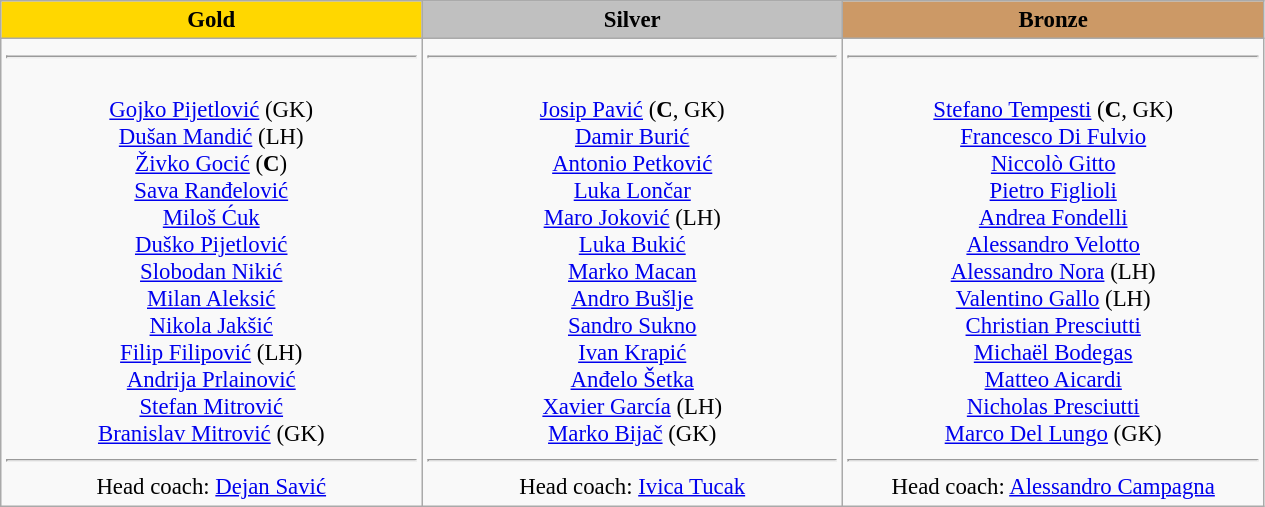<table class="wikitable" style="text-align:center; font-size: 95%;">
<tr>
<th style="width: 18em;background: gold">Gold</th>
<th style="width: 18em;background: silver">Silver</th>
<th style="width: 18em;background: #CC9966">Bronze</th>
</tr>
<tr>
<td><hr><br><a href='#'>Gojko Pijetlović</a> (GK)<br><a href='#'>Dušan Mandić</a> (LH)<br><a href='#'>Živko Gocić</a> (<strong>C</strong>)<br><a href='#'>Sava Ranđelović</a><br><a href='#'>Miloš Ćuk</a><br><a href='#'>Duško Pijetlović</a><br><a href='#'>Slobodan Nikić</a><br><a href='#'>Milan Aleksić</a><br><a href='#'>Nikola Jakšić</a><br><a href='#'>Filip Filipović</a> (LH)<br><a href='#'>Andrija Prlainović</a><br><a href='#'>Stefan Mitrović</a><br><a href='#'>Branislav Mitrović</a> (GK)<br><hr>Head coach: <a href='#'>Dejan Savić</a></td>
<td><hr><br><a href='#'>Josip Pavić</a> (<strong>C</strong>, GK)<br><a href='#'>Damir Burić</a><br><a href='#'>Antonio Petković</a><br><a href='#'>Luka Lončar</a><br><a href='#'>Maro Joković</a> (LH)<br><a href='#'>Luka Bukić</a><br><a href='#'>Marko Macan</a><br><a href='#'>Andro Bušlje</a><br><a href='#'>Sandro Sukno</a><br><a href='#'>Ivan Krapić</a><br><a href='#'>Anđelo Šetka</a><br><a href='#'>Xavier García</a> (LH)<br><a href='#'>Marko Bijač</a> (GK)<br><hr>Head coach: <a href='#'>Ivica Tucak</a></td>
<td><hr><br><a href='#'>Stefano Tempesti</a> (<strong>C</strong>, GK)<br><a href='#'>Francesco Di Fulvio</a><br><a href='#'>Niccolò Gitto</a><br><a href='#'>Pietro Figlioli</a><br><a href='#'>Andrea Fondelli</a><br><a href='#'>Alessandro Velotto</a><br><a href='#'>Alessandro Nora</a> (LH)<br><a href='#'>Valentino Gallo</a> (LH)<br><a href='#'>Christian Presciutti</a><br><a href='#'>Michaël Bodegas</a><br><a href='#'>Matteo Aicardi</a><br><a href='#'>Nicholas Presciutti</a><br><a href='#'>Marco Del Lungo</a> (GK)<br><hr>Head coach: <a href='#'>Alessandro Campagna</a></td>
</tr>
</table>
